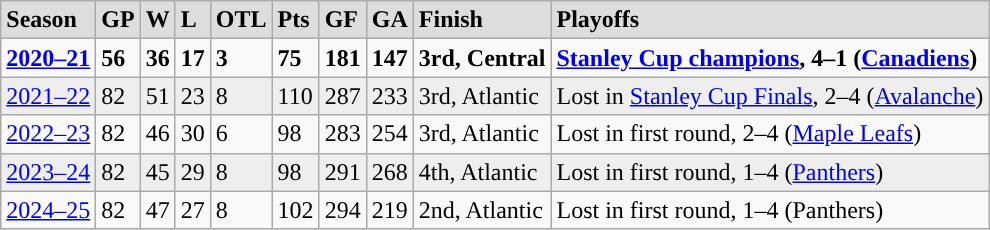<table class="wikitable">
<tr style="font-weight:bold; background:#ddd;">
<td>Season</td>
<td>GP</td>
<td>W</td>
<td>L</td>
<td>OTL</td>
<td>Pts</td>
<td>GF</td>
<td>GA</td>
<td>Finish</td>
<td>Playoffs</td>
</tr>
<tr style="font-weight:bold;">
<td><a href='#'>2020–21</a></td>
<td>56</td>
<td>36</td>
<td>17</td>
<td>3</td>
<td>75</td>
<td>181</td>
<td>147</td>
<td>3rd, Central</td>
<td><a href='#'>Stanley Cup champions</a>, 4–1 (<a href='#'>Canadiens</a>)</td>
</tr>
<tr style="background:#eee;">
<td><a href='#'>2021–22</a></td>
<td>82</td>
<td>51</td>
<td>23</td>
<td>8</td>
<td>110</td>
<td>287</td>
<td>233</td>
<td>3rd, Atlantic</td>
<td>Lost in <a href='#'>Stanley Cup Finals</a>, 2–4 (<a href='#'>Avalanche</a>)</td>
</tr>
<tr>
<td><a href='#'>2022–23</a></td>
<td>82</td>
<td>46</td>
<td>30</td>
<td>6</td>
<td>98</td>
<td>283</td>
<td>254</td>
<td>3rd, Atlantic</td>
<td>Lost in first round, 2–4 (<a href='#'>Maple Leafs</a>)</td>
</tr>
<tr style="background:#eee;">
<td><a href='#'>2023–24</a></td>
<td>82</td>
<td>45</td>
<td>29</td>
<td>8</td>
<td>98</td>
<td>291</td>
<td>268</td>
<td>4th, Atlantic</td>
<td>Lost in first round, 1–4 (<a href='#'>Panthers</a>)</td>
</tr>
<tr>
<td><a href='#'>2024–25</a></td>
<td>82</td>
<td>47</td>
<td>27</td>
<td>8</td>
<td>102</td>
<td>294</td>
<td>219</td>
<td>2nd, Atlantic</td>
<td>Lost in first round, 1–4 (Panthers)</td>
</tr>
</table>
